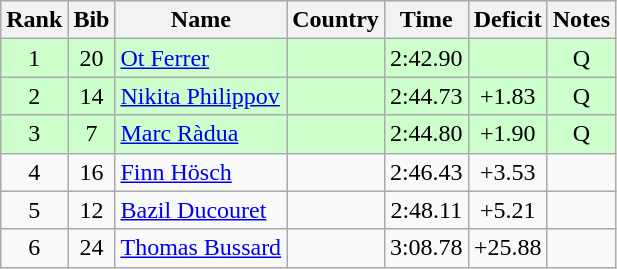<table class="wikitable" style="text-align:center;">
<tr>
<th>Rank</th>
<th>Bib</th>
<th>Name</th>
<th>Country</th>
<th>Time</th>
<th>Deficit</th>
<th>Notes</th>
</tr>
<tr bgcolor=ccffcc>
<td>1</td>
<td>20</td>
<td align=left><a href='#'>Ot Ferrer</a></td>
<td align=left></td>
<td>2:42.90</td>
<td></td>
<td>Q</td>
</tr>
<tr bgcolor=ccffcc>
<td>2</td>
<td>14</td>
<td align=left><a href='#'>Nikita Philippov</a></td>
<td align=left></td>
<td>2:44.73</td>
<td>+1.83</td>
<td>Q</td>
</tr>
<tr bgcolor=ccffcc>
<td>3</td>
<td>7</td>
<td align=left><a href='#'>Marc Ràdua</a></td>
<td align=left></td>
<td>2:44.80</td>
<td>+1.90</td>
<td>Q</td>
</tr>
<tr>
<td>4</td>
<td>16</td>
<td align=left><a href='#'>Finn Hösch</a></td>
<td align=left></td>
<td>2:46.43</td>
<td>+3.53</td>
<td></td>
</tr>
<tr>
<td>5</td>
<td>12</td>
<td align=left><a href='#'>Bazil Ducouret</a></td>
<td align=left></td>
<td>2:48.11</td>
<td>+5.21</td>
<td></td>
</tr>
<tr>
<td>6</td>
<td>24</td>
<td align=left><a href='#'>Thomas Bussard</a></td>
<td align=left></td>
<td>3:08.78</td>
<td>+25.88</td>
<td></td>
</tr>
</table>
